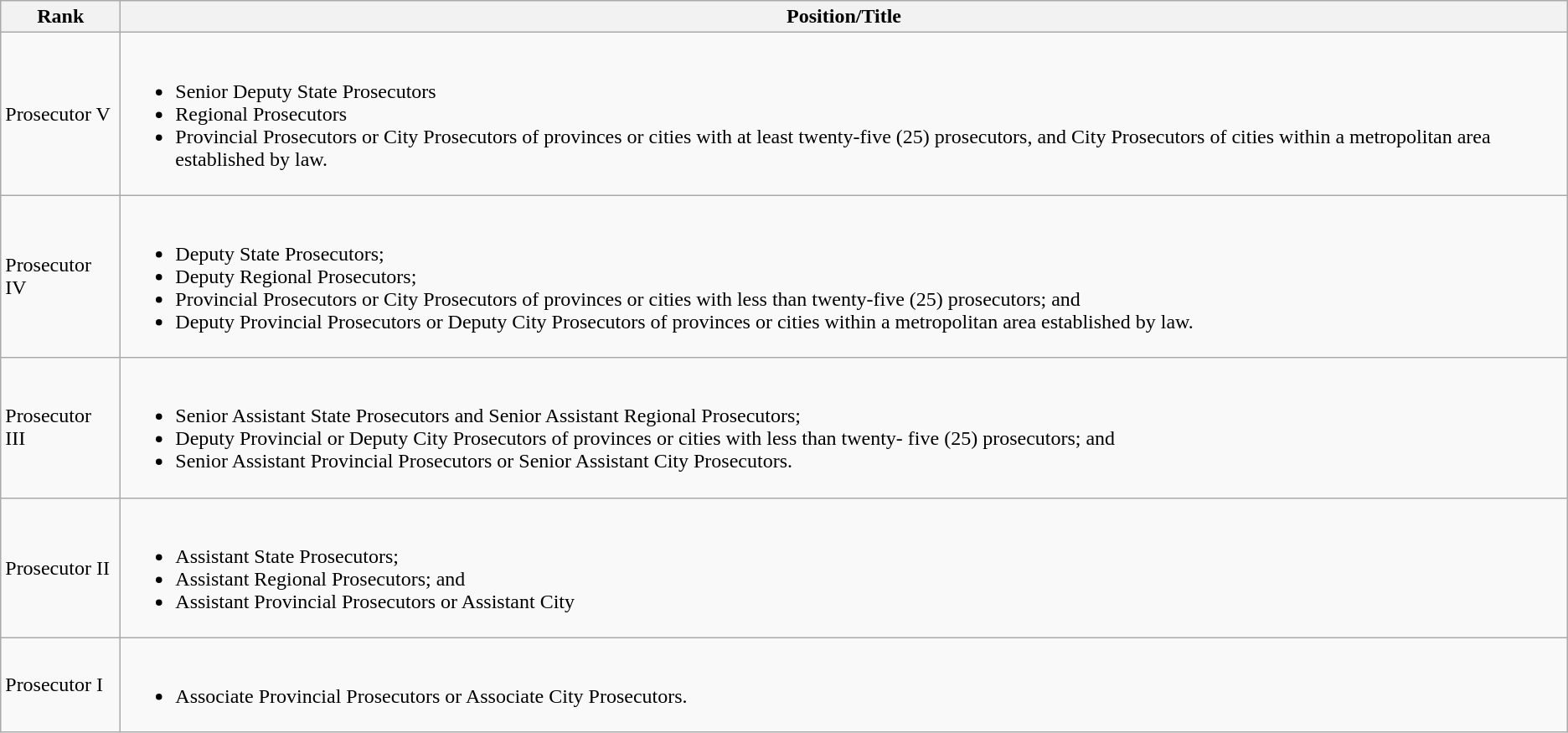<table class="wikitable">
<tr>
<th>Rank</th>
<th>Position/Title</th>
</tr>
<tr>
<td>Prosecutor V</td>
<td><br><ul><li>Senior Deputy State Prosecutors</li><li>Regional Prosecutors</li><li>Provincial Prosecutors or City Prosecutors of provinces or cities with at least twenty-five (25) prosecutors, and City Prosecutors of cities within a metropolitan area established by law.</li></ul></td>
</tr>
<tr>
<td>Prosecutor IV</td>
<td><br><ul><li>Deputy State Prosecutors;</li><li>Deputy Regional Prosecutors;</li><li>Provincial Prosecutors or City Prosecutors of provinces or cities with less than twenty-five (25) prosecutors; and</li><li>Deputy Provincial Prosecutors or Deputy City Prosecutors of provinces or cities within a metropolitan area established by law.</li></ul></td>
</tr>
<tr>
<td>Prosecutor III</td>
<td><br><ul><li>Senior Assistant State Prosecutors and Senior Assistant Regional Prosecutors;</li><li>Deputy Provincial or Deputy City Prosecutors of provinces or cities with less than twenty- five (25) prosecutors; and</li><li>Senior Assistant Provincial Prosecutors or Senior Assistant City Prosecutors.</li></ul></td>
</tr>
<tr>
<td>Prosecutor II</td>
<td><br><ul><li>Assistant State Prosecutors;</li><li>Assistant Regional Prosecutors; and</li><li>Assistant Provincial Prosecutors or Assistant City</li></ul></td>
</tr>
<tr>
<td>Prosecutor I</td>
<td><br><ul><li>Associate Provincial Prosecutors or Associate City Prosecutors.</li></ul></td>
</tr>
</table>
